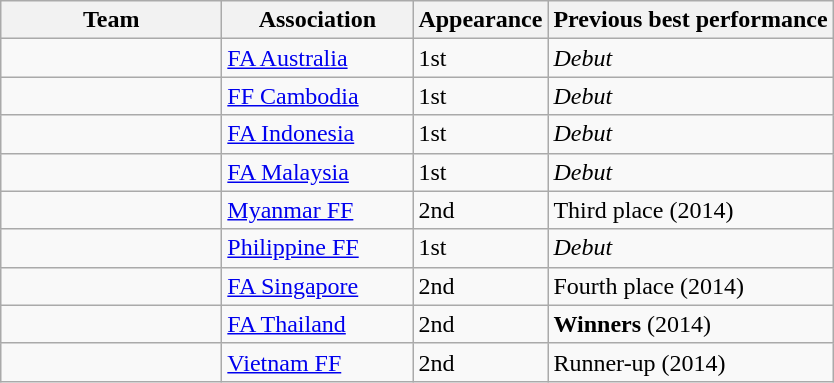<table class="wikitable sortable">
<tr>
<th style="width:140px;">Team</th>
<th style="width:120px;">Association</th>
<th style="width:75px;">Appearance</th>
<th>Previous best performance</th>
</tr>
<tr>
<td></td>
<td><a href='#'>FA Australia</a></td>
<td>1st</td>
<td><em>Debut</em></td>
</tr>
<tr>
<td></td>
<td><a href='#'>FF Cambodia</a></td>
<td>1st</td>
<td><em>Debut</em></td>
</tr>
<tr>
<td></td>
<td><a href='#'>FA Indonesia</a></td>
<td>1st</td>
<td><em>Debut</em></td>
</tr>
<tr>
<td></td>
<td><a href='#'>FA Malaysia</a></td>
<td>1st</td>
<td><em>Debut</em></td>
</tr>
<tr>
<td></td>
<td><a href='#'>Myanmar FF</a></td>
<td>2nd</td>
<td>Third place (2014)</td>
</tr>
<tr>
<td></td>
<td><a href='#'>Philippine FF</a></td>
<td>1st</td>
<td><em>Debut</em></td>
</tr>
<tr>
<td></td>
<td><a href='#'>FA Singapore</a></td>
<td>2nd</td>
<td>Fourth place (2014)</td>
</tr>
<tr>
<td></td>
<td><a href='#'>FA Thailand</a></td>
<td>2nd</td>
<td><strong>Winners</strong> (2014)</td>
</tr>
<tr>
<td></td>
<td><a href='#'>Vietnam FF</a></td>
<td>2nd</td>
<td>Runner-up (2014)</td>
</tr>
</table>
